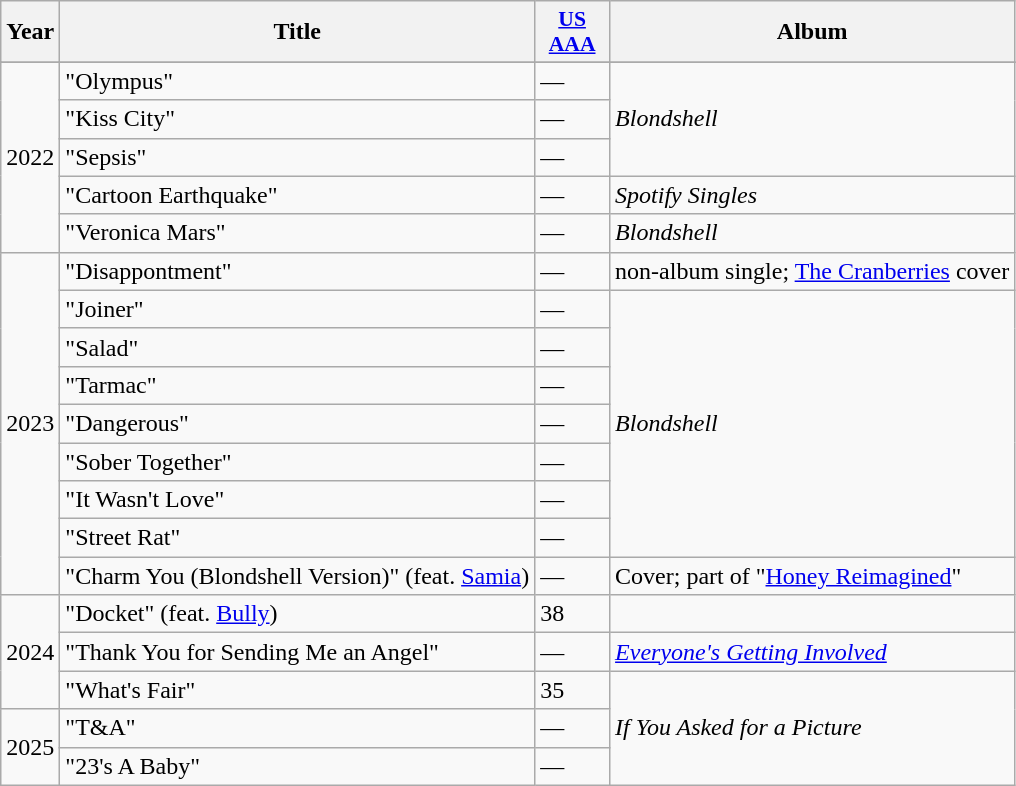<table class="wikitable">
<tr>
<th>Year</th>
<th>Title</th>
<th scope="col" style="width:3em;font-size:90%;"><a href='#'>US<br>AAA</a></th>
<th>Album</th>
</tr>
<tr>
</tr>
<tr>
<td rowspan="5">2022</td>
<td>"Olympus"</td>
<td>—</td>
<td rowspan="3"><em>Blondshell</em></td>
</tr>
<tr>
<td>"Kiss City"</td>
<td>—</td>
</tr>
<tr>
<td>"Sepsis"</td>
<td>—</td>
</tr>
<tr>
<td>"Cartoon Earthquake"</td>
<td>—</td>
<td><em>Spotify Singles</em></td>
</tr>
<tr>
<td>"Veronica Mars"</td>
<td>—</td>
<td><em>Blondshell</em></td>
</tr>
<tr>
<td rowspan="9">2023</td>
<td>"Disappontment"</td>
<td>—</td>
<td>non-album single; <a href='#'>The Cranberries</a> cover</td>
</tr>
<tr>
<td>"Joiner"</td>
<td>—</td>
<td rowspan="7"><em>Blondshell</em></td>
</tr>
<tr>
<td>"Salad"</td>
<td>—</td>
</tr>
<tr>
<td>"Tarmac"</td>
<td>—</td>
</tr>
<tr>
<td>"Dangerous"</td>
<td>—</td>
</tr>
<tr>
<td>"Sober Together"</td>
<td>—</td>
</tr>
<tr>
<td>"It Wasn't Love"</td>
<td>—</td>
</tr>
<tr>
<td>"Street Rat"</td>
<td>—</td>
</tr>
<tr>
<td>"Charm You (Blondshell Version)" (feat. <a href='#'>Samia</a>)</td>
<td>—</td>
<td>Cover; part of "<a href='#'>Honey Reimagined</a>"</td>
</tr>
<tr>
<td rowspan="3">2024</td>
<td>"Docket" (feat. <a href='#'>Bully</a>)</td>
<td>38</td>
<td></td>
</tr>
<tr>
<td>"Thank You for Sending Me an Angel"</td>
<td>—</td>
<td><em><a href='#'>Everyone's Getting Involved</a></em></td>
</tr>
<tr>
<td>"What's Fair"</td>
<td>35</td>
<td rowspan="3"><em>If You Asked for a Picture</em></td>
</tr>
<tr>
<td rowspan="2">2025</td>
<td>"T&A"</td>
<td>—</td>
</tr>
<tr>
<td>"23's A Baby"</td>
<td>—</td>
</tr>
</table>
